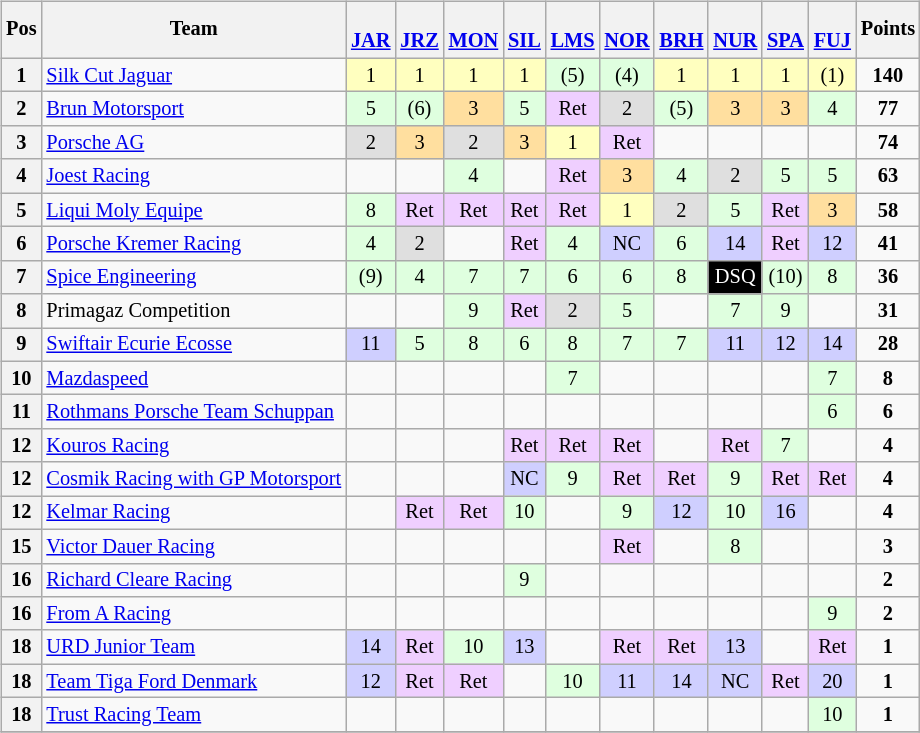<table>
<tr>
<td><br><table class="wikitable" style="font-size:85%; text-align:center">
<tr>
<th valign="middle">Pos</th>
<th valign="middle">Team</th>
<th><br><a href='#'>JAR</a></th>
<th><br><a href='#'>JRZ</a></th>
<th><br><a href='#'>MON</a></th>
<th><br><a href='#'>SIL</a></th>
<th><br><a href='#'>LMS</a></th>
<th><br><a href='#'>NOR</a></th>
<th><br><a href='#'>BRH</a></th>
<th><br><a href='#'>NUR</a></th>
<th><br><a href='#'>SPA</a></th>
<th><br><a href='#'>FUJ</a></th>
<th>Points</th>
</tr>
<tr>
<th>1</th>
<td align=left> <a href='#'>Silk Cut Jaguar</a></td>
<td style="background:#ffffbf;">1</td>
<td style="background:#ffffbf;">1</td>
<td style="background:#ffffbf;">1</td>
<td style="background:#ffffbf;">1</td>
<td style="background:#dfffdf;">(5)</td>
<td style="background:#dfffdf;">(4)</td>
<td style="background:#ffffbf;">1</td>
<td style="background:#ffffbf;">1</td>
<td style="background:#ffffbf;">1</td>
<td style="background:#ffffbf;">(1)</td>
<td><strong>140</strong></td>
</tr>
<tr>
<th>2</th>
<td align=left> <a href='#'>Brun Motorsport</a></td>
<td style="background:#dfffdf;">5</td>
<td style="background:#dfffdf;">(6)</td>
<td style="background:#ffdf9f;">3</td>
<td style="background:#dfffdf;">5</td>
<td style="background:#efcfff;">Ret</td>
<td style="background:#dfdfdf;">2</td>
<td style="background:#dfffdf;">(5)</td>
<td style="background:#ffdf9f;">3</td>
<td style="background:#ffdf9f;">3</td>
<td style="background:#dfffdf;">4</td>
<td><strong>77</strong></td>
</tr>
<tr>
<th>3</th>
<td align=left> <a href='#'>Porsche AG</a></td>
<td style="background:#dfdfdf;">2</td>
<td style="background:#ffdf9f;">3</td>
<td style="background:#dfdfdf;">2</td>
<td style="background:#ffdf9f;">3</td>
<td style="background:#ffffbf;">1</td>
<td style="background:#efcfff;">Ret</td>
<td></td>
<td></td>
<td></td>
<td></td>
<td><strong>74</strong></td>
</tr>
<tr>
<th>4</th>
<td align=left> <a href='#'>Joest Racing</a></td>
<td></td>
<td></td>
<td style="background:#dfffdf;">4</td>
<td></td>
<td style="background:#efcfff;">Ret</td>
<td style="background:#ffdf9f;">3</td>
<td style="background:#dfffdf;">4</td>
<td style="background:#dfdfdf;">2</td>
<td style="background:#dfffdf;">5</td>
<td style="background:#dfffdf;">5</td>
<td><strong>63</strong></td>
</tr>
<tr>
<th>5</th>
<td align=left> <a href='#'>Liqui Moly Equipe</a></td>
<td style="background:#dfffdf;">8</td>
<td style="background:#efcfff;">Ret</td>
<td style="background:#efcfff;">Ret</td>
<td style="background:#efcfff;">Ret</td>
<td style="background:#efcfff;">Ret</td>
<td style="background:#ffffbf;">1</td>
<td style="background:#dfdfdf;">2</td>
<td style="background:#dfffdf;">5</td>
<td style="background:#efcfff;">Ret</td>
<td style="background:#ffdf9f;">3</td>
<td><strong>58</strong></td>
</tr>
<tr>
<th>6</th>
<td align=left> <a href='#'>Porsche Kremer Racing</a></td>
<td style="background:#dfffdf;">4</td>
<td style="background:#dfdfdf;">2</td>
<td></td>
<td style="background:#efcfff;">Ret</td>
<td style="background:#dfffdf;">4</td>
<td style="background:#cfcfff;">NC</td>
<td style="background:#dfffdf;">6</td>
<td style="background:#cfcfff;">14</td>
<td style="background:#efcfff;">Ret</td>
<td style="background:#cfcfff;">12</td>
<td><strong>41</strong></td>
</tr>
<tr>
<th>7</th>
<td align=left> <a href='#'>Spice Engineering</a></td>
<td style="background:#dfffdf;">(9)</td>
<td style="background:#dfffdf;">4</td>
<td style="background:#dfffdf;">7</td>
<td style="background:#dfffdf;">7</td>
<td style="background:#dfffdf;">6</td>
<td style="background:#dfffdf;">6</td>
<td style="background:#dfffdf;">8</td>
<td style="background-color:#000000; color:white">DSQ</td>
<td style="background:#dfffdf;">(10)</td>
<td style="background:#dfffdf;">8</td>
<td><strong>36</strong></td>
</tr>
<tr>
<th>8</th>
<td align=left> Primagaz Competition</td>
<td></td>
<td></td>
<td style="background:#dfffdf;">9</td>
<td style="background:#efcfff;">Ret</td>
<td style="background:#dfdfdf;">2</td>
<td style="background:#dfffdf;">5</td>
<td></td>
<td style="background:#dfffdf;">7</td>
<td style="background:#dfffdf;">9</td>
<td></td>
<td><strong>31</strong></td>
</tr>
<tr>
<th>9</th>
<td align=left> <a href='#'>Swiftair Ecurie Ecosse</a></td>
<td style="background:#cfcfff;">11</td>
<td style="background:#dfffdf;">5</td>
<td style="background:#dfffdf;">8</td>
<td style="background:#dfffdf;">6</td>
<td style="background:#dfffdf;">8</td>
<td style="background:#dfffdf;">7</td>
<td style="background:#dfffdf;">7</td>
<td style="background:#cfcfff;">11</td>
<td style="background:#cfcfff;">12</td>
<td style="background:#cfcfff;">14</td>
<td><strong>28</strong></td>
</tr>
<tr>
<th>10</th>
<td align=left> <a href='#'>Mazdaspeed</a></td>
<td></td>
<td></td>
<td></td>
<td></td>
<td style="background:#dfffdf;">7</td>
<td></td>
<td></td>
<td></td>
<td></td>
<td style="background:#dfffdf;">7</td>
<td><strong>8</strong></td>
</tr>
<tr>
<th>11</th>
<td align=left> <a href='#'>Rothmans Porsche Team Schuppan</a></td>
<td></td>
<td></td>
<td></td>
<td></td>
<td></td>
<td></td>
<td></td>
<td></td>
<td></td>
<td style="background:#dfffdf;">6</td>
<td><strong>6</strong></td>
</tr>
<tr>
<th>12</th>
<td align=left> <a href='#'>Kouros Racing</a></td>
<td></td>
<td></td>
<td></td>
<td style="background:#efcfff;">Ret</td>
<td style="background:#efcfff;">Ret</td>
<td style="background:#efcfff;">Ret</td>
<td></td>
<td style="background:#efcfff;">Ret</td>
<td style="background:#dfffdf;">7</td>
<td></td>
<td><strong>4</strong></td>
</tr>
<tr>
<th>12</th>
<td align=left> <a href='#'>Cosmik Racing with GP Motorsport</a></td>
<td></td>
<td></td>
<td></td>
<td style="background:#cfcfff;">NC</td>
<td style="background:#dfffdf;">9</td>
<td style="background:#efcfff;">Ret</td>
<td style="background:#efcfff;">Ret</td>
<td style="background:#dfffdf;">9</td>
<td style="background:#efcfff;">Ret</td>
<td style="background:#efcfff;">Ret</td>
<td><strong>4</strong></td>
</tr>
<tr>
<th>12</th>
<td align=left> <a href='#'>Kelmar Racing</a></td>
<td></td>
<td style="background:#efcfff;">Ret</td>
<td style="background:#efcfff;">Ret</td>
<td style="background:#dfffdf;">10</td>
<td></td>
<td style="background:#dfffdf;">9</td>
<td style="background:#cfcfff;">12</td>
<td style="background:#dfffdf;">10</td>
<td style="background:#cfcfff;">16</td>
<td></td>
<td><strong>4</strong></td>
</tr>
<tr>
<th>15</th>
<td align=left> <a href='#'>Victor Dauer Racing</a></td>
<td></td>
<td></td>
<td></td>
<td></td>
<td></td>
<td style="background:#efcfff;">Ret</td>
<td></td>
<td style="background:#dfffdf;">8</td>
<td></td>
<td></td>
<td><strong>3</strong></td>
</tr>
<tr>
<th>16</th>
<td align=left> <a href='#'>Richard Cleare Racing</a></td>
<td></td>
<td></td>
<td></td>
<td style="background:#dfffdf;">9</td>
<td></td>
<td></td>
<td></td>
<td></td>
<td></td>
<td></td>
<td><strong>2</strong></td>
</tr>
<tr>
<th>16</th>
<td align=left> <a href='#'>From A Racing</a></td>
<td></td>
<td></td>
<td></td>
<td></td>
<td></td>
<td></td>
<td></td>
<td></td>
<td></td>
<td style="background:#dfffdf;">9</td>
<td><strong>2</strong></td>
</tr>
<tr>
<th>18</th>
<td align=left> <a href='#'>URD Junior Team</a></td>
<td style="background:#cfcfff;">14</td>
<td style="background:#efcfff;">Ret</td>
<td style="background:#dfffdf;">10</td>
<td style="background:#cfcfff;">13</td>
<td></td>
<td style="background:#efcfff;">Ret</td>
<td style="background:#efcfff;">Ret</td>
<td style="background:#cfcfff;">13</td>
<td></td>
<td style="background:#efcfff;">Ret</td>
<td><strong>1</strong></td>
</tr>
<tr>
<th>18</th>
<td align=left> <a href='#'>Team Tiga Ford Denmark</a></td>
<td style="background:#cfcfff;">12</td>
<td style="background:#efcfff;">Ret</td>
<td style="background:#efcfff;">Ret</td>
<td></td>
<td style="background:#dfffdf;">10</td>
<td style="background:#cfcfff;">11</td>
<td style="background:#cfcfff;">14</td>
<td style="background:#cfcfff;">NC</td>
<td style="background:#efcfff;">Ret</td>
<td style="background:#cfcfff;">20</td>
<td><strong>1</strong></td>
</tr>
<tr>
<th>18</th>
<td align=left> <a href='#'>Trust Racing Team</a></td>
<td></td>
<td></td>
<td></td>
<td></td>
<td></td>
<td></td>
<td></td>
<td></td>
<td></td>
<td style="background:#dfffdf;">10</td>
<td><strong>1</strong></td>
</tr>
<tr>
</tr>
</table>
</td>
<td valign="top"><br></td>
</tr>
</table>
